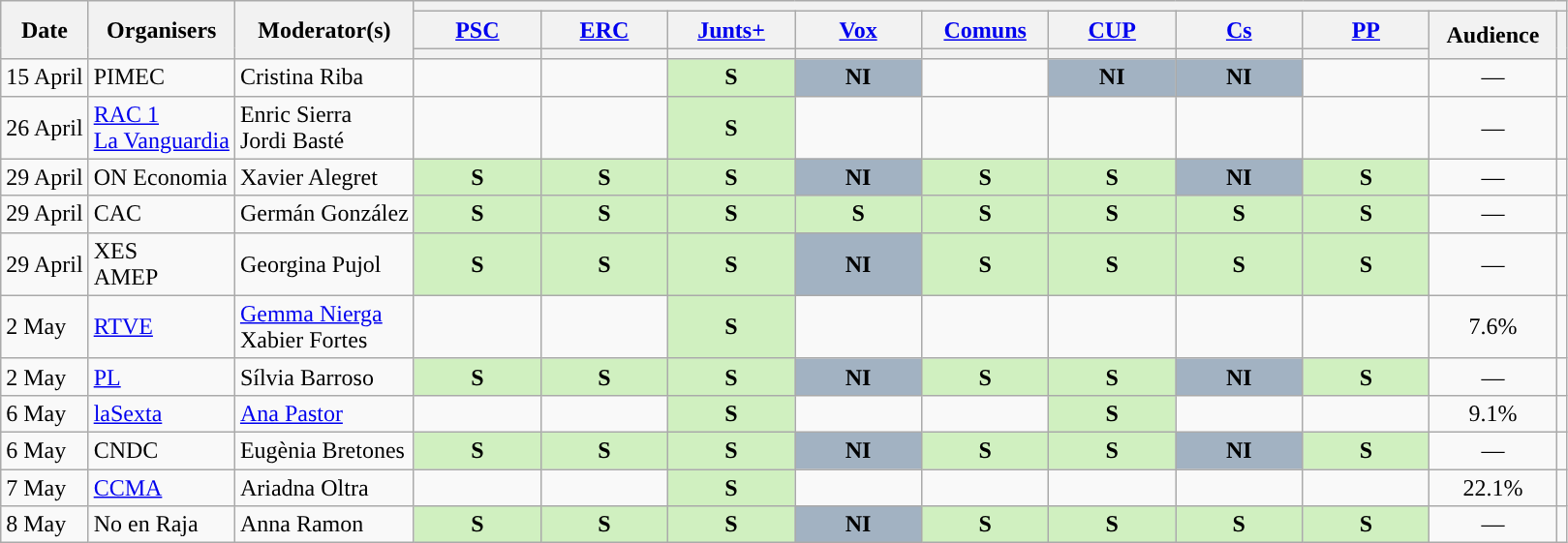<table class="wikitable" style="text-align:center;">
<tr>
<th rowspan="3">Date</th>
<th rowspan="3">Organisers</th>
<th rowspan="3">Moderator(s)</th>
<th colspan="11">        </th>
</tr>
<tr>
<th scope="col" style="width:5em;"><a href='#'>PSC</a></th>
<th scope="col" style="width:5em;"><a href='#'>ERC</a></th>
<th scope="col" style="width:5em;"><a href='#'>Junts+</a></th>
<th scope="col" style="width:5em;"><a href='#'>Vox</a></th>
<th scope="col" style="width:5em;"><a href='#'>Comuns</a></th>
<th scope="col" style="width:5em;"><a href='#'>CUP</a></th>
<th scope="col" style="width:5em;"><a href='#'>Cs</a></th>
<th scope="col" style="width:5em;"><a href='#'>PP</a></th>
<th rowspan="2" scope="col" style="width:5em;">Audience</th>
<th rowspan="2"></th>
</tr>
<tr>
<th style="color:inherit;background:"></th>
<th style="color:inherit;background:"></th>
<th style="color:inherit;background:"></th>
<th style="color:inherit;background:"></th>
<th style="color:inherit;background:"></th>
<th style="color:inherit;background:"></th>
<th style="color:inherit;background:"></th>
<th style="color:inherit;background:"></th>
</tr>
<tr>
<td style="white-space:nowrap; text-align:left;">15 April</td>
<td style="white-space:nowrap; text-align:left;">PIMEC</td>
<td style="white-space:nowrap; text-align:left;">Cristina Riba</td>
<td></td>
<td></td>
<td style="background:#D0F0C0;"><strong>S</strong><br></td>
<td style="background:#A2B2C2;"><strong>NI</strong></td>
<td></td>
<td style="background:#A2B2C2;"><strong>NI</strong></td>
<td style="background:#A2B2C2;"><strong>NI</strong></td>
<td></td>
<td>—</td>
<td></td>
</tr>
<tr>
<td style="white-space:nowrap; text-align:left;">26 April</td>
<td style="white-space:nowrap; text-align:left;"><a href='#'>RAC 1</a><br><a href='#'>La Vanguardia</a></td>
<td style="white-space:nowrap; text-align:left;">Enric Sierra<br>Jordi Basté</td>
<td></td>
<td></td>
<td style="background:#D0F0C0;"><strong>S</strong><br></td>
<td></td>
<td></td>
<td></td>
<td></td>
<td></td>
<td>—</td>
<td></td>
</tr>
<tr>
<td style="white-space:nowrap; text-align:left;">29 April</td>
<td style="white-space:nowrap; text-align:left;">ON Economia</td>
<td style="white-space:nowrap; text-align:left;">Xavier Alegret</td>
<td style="background:#D0F0C0;"><strong>S</strong><br></td>
<td style="background:#D0F0C0;"><strong>S</strong><br></td>
<td style="background:#D0F0C0;"><strong>S</strong><br></td>
<td style="background:#A2B2C2;"><strong>NI</strong></td>
<td style="background:#D0F0C0;"><strong>S</strong><br></td>
<td style="background:#D0F0C0;"><strong>S</strong><br></td>
<td style="background:#A2B2C2;"><strong>NI</strong></td>
<td style="background:#D0F0C0;"><strong>S</strong><br></td>
<td>—</td>
<td></td>
</tr>
<tr>
<td style="white-space:nowrap; text-align:left;">29 April</td>
<td style="white-space:nowrap; text-align:left;">CAC</td>
<td style="white-space:nowrap; text-align:left;">Germán González</td>
<td style="background:#D0F0C0;"><strong>S</strong><br></td>
<td style="background:#D0F0C0;"><strong>S</strong><br></td>
<td style="background:#D0F0C0;"><strong>S</strong><br></td>
<td style="background:#D0F0C0;"><strong>S</strong><br></td>
<td style="background:#D0F0C0;"><strong>S</strong><br></td>
<td style="background:#D0F0C0;"><strong>S</strong><br></td>
<td style="background:#D0F0C0;"><strong>S</strong><br></td>
<td style="background:#D0F0C0;"><strong>S</strong><br></td>
<td>—</td>
<td></td>
</tr>
<tr>
<td style="white-space:nowrap; text-align:left;">29 April</td>
<td style="white-space:nowrap; text-align:left;">XES<br>AMEP</td>
<td style="white-space:nowrap; text-align:left;">Georgina Pujol</td>
<td style="background:#D0F0C0;"><strong>S</strong><br></td>
<td style="background:#D0F0C0;"><strong>S</strong><br></td>
<td style="background:#D0F0C0;"><strong>S</strong><br></td>
<td style="background:#A2B2C2;"><strong>NI</strong></td>
<td style="background:#D0F0C0;"><strong>S</strong><br></td>
<td style="background:#D0F0C0;"><strong>S</strong><br></td>
<td style="background:#D0F0C0;"><strong>S</strong><br></td>
<td style="background:#D0F0C0;"><strong>S</strong><br></td>
<td>—</td>
<td></td>
</tr>
<tr>
<td style="white-space:nowrap; text-align:left;">2 May</td>
<td style="white-space:nowrap; text-align:left;"><a href='#'>RTVE</a></td>
<td style="white-space:nowrap; text-align:left;"><a href='#'>Gemma Nierga</a><br>Xabier Fortes</td>
<td></td>
<td></td>
<td style="background:#D0F0C0;"><strong>S</strong><br></td>
<td></td>
<td></td>
<td></td>
<td></td>
<td></td>
<td>7.6%<br></td>
<td><br></td>
</tr>
<tr>
<td style="white-space:nowrap; text-align:left;">2 May</td>
<td style="white-space:nowrap; text-align:left;"><a href='#'>PL</a></td>
<td style="white-space:nowrap; text-align:left;">Sílvia Barroso</td>
<td style="background:#D0F0C0;"><strong>S</strong><br></td>
<td style="background:#D0F0C0;"><strong>S</strong><br></td>
<td style="background:#D0F0C0;"><strong>S</strong><br></td>
<td style="background:#A2B2C2;"><strong>NI</strong></td>
<td style="background:#D0F0C0;"><strong>S</strong><br></td>
<td style="background:#D0F0C0;"><strong>S</strong><br></td>
<td style="background:#A2B2C2;"><strong>NI</strong></td>
<td style="background:#D0F0C0;"><strong>S</strong><br></td>
<td>—</td>
<td></td>
</tr>
<tr>
<td style="white-space:nowrap; text-align:left;">6 May</td>
<td style="white-space:nowrap; text-align:left;"><a href='#'>laSexta</a></td>
<td style="white-space:nowrap; text-align:left;"><a href='#'>Ana Pastor</a></td>
<td></td>
<td></td>
<td style="background:#D0F0C0;"><strong>S</strong><br></td>
<td></td>
<td></td>
<td style="background:#D0F0C0;"><strong>S</strong><br></td>
<td></td>
<td></td>
<td>9.1%<br></td>
<td><br></td>
</tr>
<tr>
<td style="white-space:nowrap; text-align:left;">6 May</td>
<td style="white-space:nowrap; text-align:left;">CNDC</td>
<td style="white-space:nowrap; text-align:left;">Eugènia Bretones</td>
<td style="background:#D0F0C0;"><strong>S</strong><br></td>
<td style="background:#D0F0C0;"><strong>S</strong><br></td>
<td style="background:#D0F0C0;"><strong>S</strong><br></td>
<td style="background:#A2B2C2;"><strong>NI</strong></td>
<td style="background:#D0F0C0;"><strong>S</strong><br></td>
<td style="background:#D0F0C0;"><strong>S</strong><br></td>
<td style="background:#A2B2C2;"><strong>NI</strong></td>
<td style="background:#D0F0C0;"><strong>S</strong><br></td>
<td>—</td>
<td></td>
</tr>
<tr>
<td style="white-space:nowrap; text-align:left;">7 May</td>
<td style="white-space:nowrap; text-align:left;"><a href='#'>CCMA</a></td>
<td style="white-space:nowrap; text-align:left;">Ariadna Oltra</td>
<td></td>
<td></td>
<td style="background:#D0F0C0;"><strong>S</strong><br></td>
<td></td>
<td></td>
<td></td>
<td></td>
<td></td>
<td>22.1%<br></td>
<td><br></td>
</tr>
<tr>
<td style="white-space:nowrap; text-align:left;">8 May</td>
<td style="white-space:nowrap; text-align:left;">No en Raja</td>
<td style="white-space:nowrap; text-align:left;">Anna Ramon</td>
<td style="background:#D0F0C0;"><strong>S</strong><br></td>
<td style="background:#D0F0C0;"><strong>S</strong><br></td>
<td style="background:#D0F0C0;"><strong>S</strong><br></td>
<td style="background:#A2B2C2;"><strong>NI</strong></td>
<td style="background:#D0F0C0;"><strong>S</strong><br></td>
<td style="background:#D0F0C0;"><strong>S</strong><br></td>
<td style="background:#D0F0C0;"><strong>S</strong><br></td>
<td style="background:#D0F0C0;"><strong>S</strong><br></td>
<td>—</td>
<td></td>
</tr>
</table>
